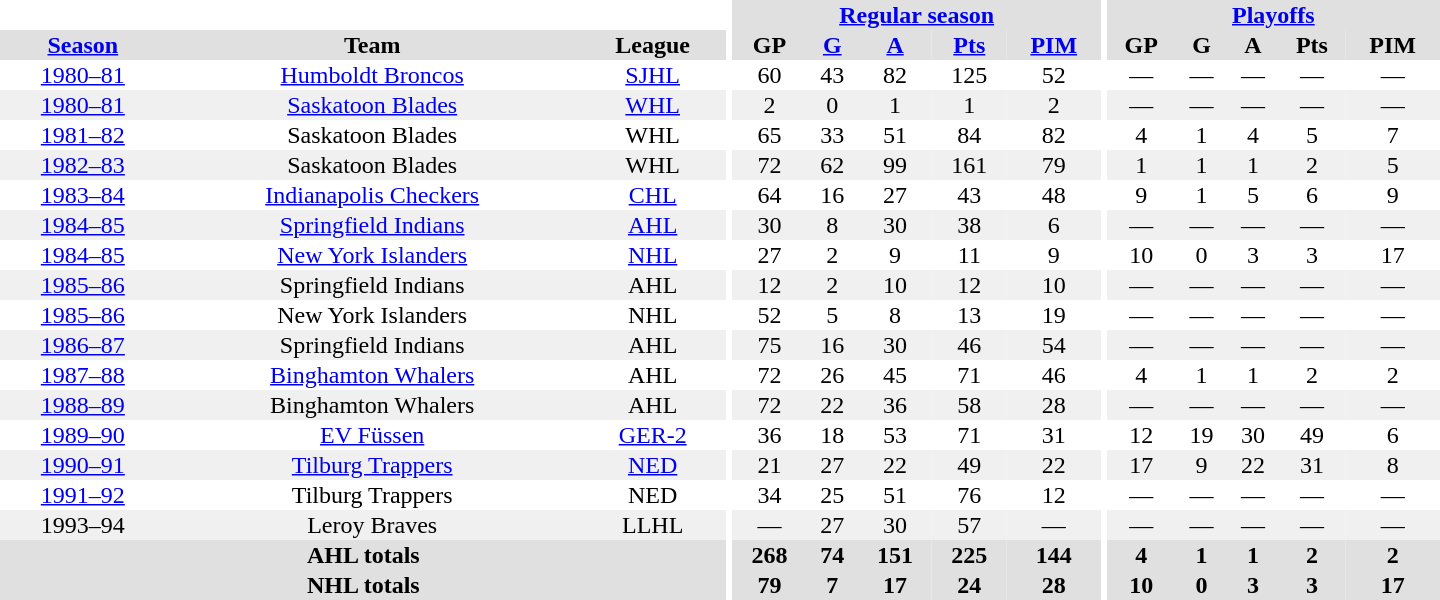<table border="0" cellpadding="1" cellspacing="0" style="text-align:center; width:60em">
<tr bgcolor="#e0e0e0">
<th colspan="3" bgcolor="#ffffff"></th>
<th rowspan="99" bgcolor="#ffffff"></th>
<th colspan="5"><a href='#'>Regular season</a></th>
<th rowspan="99" bgcolor="#ffffff"></th>
<th colspan="5"><a href='#'>Playoffs</a></th>
</tr>
<tr bgcolor="#e0e0e0">
<th><a href='#'>Season</a></th>
<th>Team</th>
<th>League</th>
<th>GP</th>
<th><a href='#'>G</a></th>
<th><a href='#'>A</a></th>
<th><a href='#'>Pts</a></th>
<th><a href='#'>PIM</a></th>
<th>GP</th>
<th>G</th>
<th>A</th>
<th>Pts</th>
<th>PIM</th>
</tr>
<tr>
<td><a href='#'>1980–81</a></td>
<td><a href='#'>Humboldt Broncos</a></td>
<td><a href='#'>SJHL</a></td>
<td>60</td>
<td>43</td>
<td>82</td>
<td>125</td>
<td>52</td>
<td>—</td>
<td>—</td>
<td>—</td>
<td>—</td>
<td>—</td>
</tr>
<tr bgcolor="#f0f0f0">
<td><a href='#'>1980–81</a></td>
<td><a href='#'>Saskatoon Blades</a></td>
<td><a href='#'>WHL</a></td>
<td>2</td>
<td>0</td>
<td>1</td>
<td>1</td>
<td>2</td>
<td>—</td>
<td>—</td>
<td>—</td>
<td>—</td>
<td>—</td>
</tr>
<tr>
<td><a href='#'>1981–82</a></td>
<td>Saskatoon Blades</td>
<td>WHL</td>
<td>65</td>
<td>33</td>
<td>51</td>
<td>84</td>
<td>82</td>
<td>4</td>
<td>1</td>
<td>4</td>
<td>5</td>
<td>7</td>
</tr>
<tr bgcolor="#f0f0f0">
<td><a href='#'>1982–83</a></td>
<td>Saskatoon Blades</td>
<td>WHL</td>
<td>72</td>
<td>62</td>
<td>99</td>
<td>161</td>
<td>79</td>
<td>1</td>
<td>1</td>
<td>1</td>
<td>2</td>
<td>5</td>
</tr>
<tr>
<td><a href='#'>1983–84</a></td>
<td><a href='#'>Indianapolis Checkers</a></td>
<td><a href='#'>CHL</a></td>
<td>64</td>
<td>16</td>
<td>27</td>
<td>43</td>
<td>48</td>
<td>9</td>
<td>1</td>
<td>5</td>
<td>6</td>
<td>9</td>
</tr>
<tr bgcolor="#f0f0f0">
<td><a href='#'>1984–85</a></td>
<td><a href='#'>Springfield Indians</a></td>
<td><a href='#'>AHL</a></td>
<td>30</td>
<td>8</td>
<td>30</td>
<td>38</td>
<td>6</td>
<td>—</td>
<td>—</td>
<td>—</td>
<td>—</td>
<td>—</td>
</tr>
<tr>
<td><a href='#'>1984–85</a></td>
<td><a href='#'>New York Islanders</a></td>
<td><a href='#'>NHL</a></td>
<td>27</td>
<td>2</td>
<td>9</td>
<td>11</td>
<td>9</td>
<td>10</td>
<td>0</td>
<td>3</td>
<td>3</td>
<td>17</td>
</tr>
<tr bgcolor="#f0f0f0">
<td><a href='#'>1985–86</a></td>
<td>Springfield Indians</td>
<td>AHL</td>
<td>12</td>
<td>2</td>
<td>10</td>
<td>12</td>
<td>10</td>
<td>—</td>
<td>—</td>
<td>—</td>
<td>—</td>
<td>—</td>
</tr>
<tr>
<td><a href='#'>1985–86</a></td>
<td>New York Islanders</td>
<td>NHL</td>
<td>52</td>
<td>5</td>
<td>8</td>
<td>13</td>
<td>19</td>
<td>—</td>
<td>—</td>
<td>—</td>
<td>—</td>
<td>—</td>
</tr>
<tr bgcolor="#f0f0f0">
<td><a href='#'>1986–87</a></td>
<td>Springfield Indians</td>
<td>AHL</td>
<td>75</td>
<td>16</td>
<td>30</td>
<td>46</td>
<td>54</td>
<td>—</td>
<td>—</td>
<td>—</td>
<td>—</td>
<td>—</td>
</tr>
<tr>
<td><a href='#'>1987–88</a></td>
<td><a href='#'>Binghamton Whalers</a></td>
<td>AHL</td>
<td>72</td>
<td>26</td>
<td>45</td>
<td>71</td>
<td>46</td>
<td>4</td>
<td>1</td>
<td>1</td>
<td>2</td>
<td>2</td>
</tr>
<tr bgcolor="#f0f0f0">
<td><a href='#'>1988–89</a></td>
<td>Binghamton Whalers</td>
<td>AHL</td>
<td>72</td>
<td>22</td>
<td>36</td>
<td>58</td>
<td>28</td>
<td>—</td>
<td>—</td>
<td>—</td>
<td>—</td>
<td>—</td>
</tr>
<tr>
<td><a href='#'>1989–90</a></td>
<td><a href='#'>EV Füssen</a></td>
<td><a href='#'>GER-2</a></td>
<td>36</td>
<td>18</td>
<td>53</td>
<td>71</td>
<td>31</td>
<td>12</td>
<td>19</td>
<td>30</td>
<td>49</td>
<td>6</td>
</tr>
<tr bgcolor="#f0f0f0">
<td><a href='#'>1990–91</a></td>
<td><a href='#'>Tilburg Trappers</a></td>
<td><a href='#'>NED</a></td>
<td>21</td>
<td>27</td>
<td>22</td>
<td>49</td>
<td>22</td>
<td>17</td>
<td>9</td>
<td>22</td>
<td>31</td>
<td>8</td>
</tr>
<tr>
<td><a href='#'>1991–92</a></td>
<td>Tilburg Trappers</td>
<td>NED</td>
<td>34</td>
<td>25</td>
<td>51</td>
<td>76</td>
<td>12</td>
<td>—</td>
<td>—</td>
<td>—</td>
<td>—</td>
<td>—</td>
</tr>
<tr bgcolor="#f0f0f0">
<td>1993–94</td>
<td>Leroy Braves</td>
<td>LLHL</td>
<td>—</td>
<td>27</td>
<td>30</td>
<td>57</td>
<td>—</td>
<td>—</td>
<td>—</td>
<td>—</td>
<td>—</td>
<td>—</td>
</tr>
<tr bgcolor="#e0e0e0">
<th colspan="3">AHL totals</th>
<th>268</th>
<th>74</th>
<th>151</th>
<th>225</th>
<th>144</th>
<th>4</th>
<th>1</th>
<th>1</th>
<th>2</th>
<th>2</th>
</tr>
<tr bgcolor="#e0e0e0">
<th colspan="3">NHL totals</th>
<th>79</th>
<th>7</th>
<th>17</th>
<th>24</th>
<th>28</th>
<th>10</th>
<th>0</th>
<th>3</th>
<th>3</th>
<th>17</th>
</tr>
</table>
